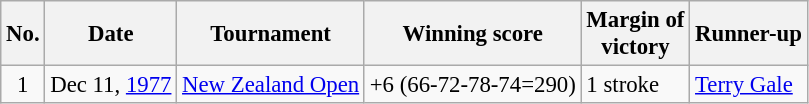<table class="wikitable" style="font-size:95%;">
<tr>
<th>No.</th>
<th>Date</th>
<th>Tournament</th>
<th>Winning score</th>
<th>Margin of<br>victory</th>
<th>Runner-up</th>
</tr>
<tr>
<td align=center>1</td>
<td align=right>Dec 11, <a href='#'>1977</a></td>
<td><a href='#'>New Zealand Open</a></td>
<td>+6 (66-72-78-74=290)</td>
<td>1 stroke</td>
<td> <a href='#'>Terry Gale</a></td>
</tr>
</table>
